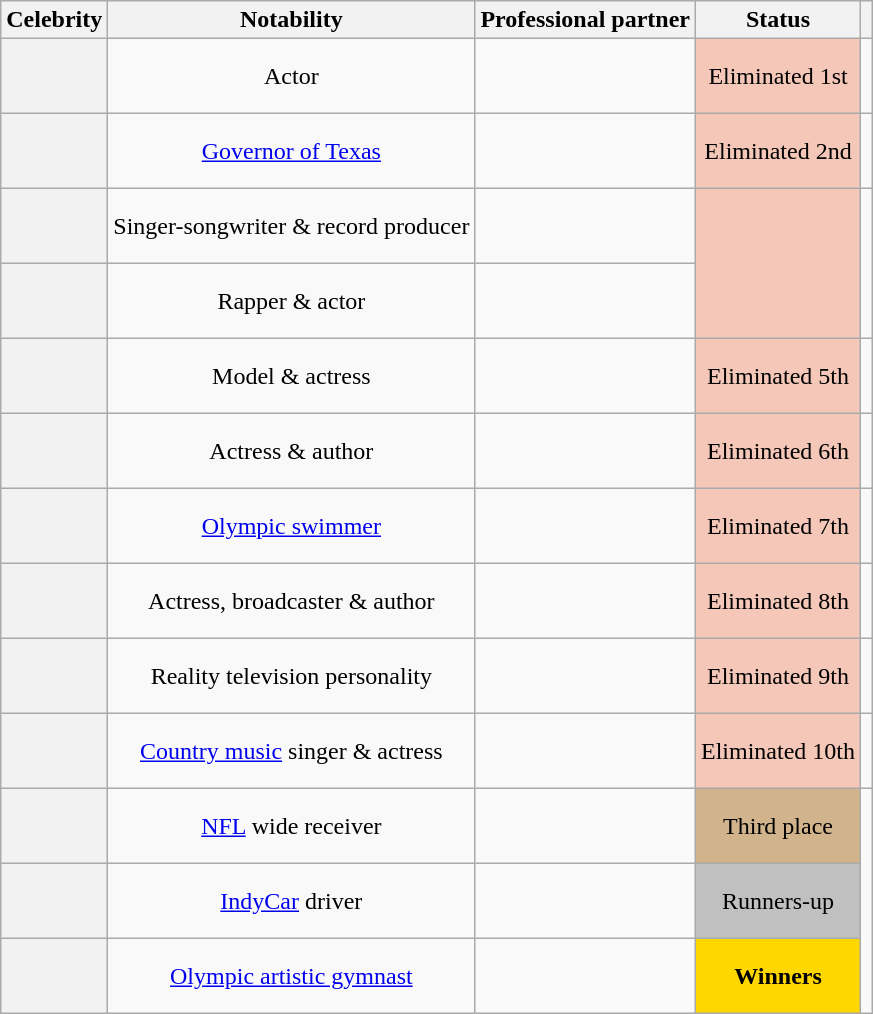<table class="wikitable sortable" style="text-align:center;">
<tr>
<th scope="col">Celebrity</th>
<th scope="col" class="unsortable">Notability</th>
<th scope="col">Professional partner</th>
<th scope="col">Status</th>
<th scope="col" class="unsortable"></th>
</tr>
<tr style="height:50px">
<th scope="row"></th>
<td>Actor</td>
<td></td>
<td style="background:#f4c7b8;">Eliminated 1st<br></td>
<td></td>
</tr>
<tr style="height:50px">
<th scope="row"></th>
<td><a href='#'>Governor of Texas</a></td>
<td></td>
<td style="background:#f4c7b8;">Eliminated 2nd<br></td>
<td></td>
</tr>
<tr style="height:50px">
<th scope="row"></th>
<td>Singer-songwriter & record producer</td>
<td></td>
<td style="background:#f4c7b8;" rowspan=2><br></td>
<td rowspan=2></td>
</tr>
<tr style="height:50px">
<th scope="row"></th>
<td>Rapper & actor</td>
<td></td>
</tr>
<tr style="height:50px">
<th scope="row"></th>
<td>Model & actress</td>
<td></td>
<td style="background:#f4c7b8;">Eliminated 5th<br></td>
<td></td>
</tr>
<tr style="height:50px">
<th scope="row"></th>
<td>Actress & author</td>
<td></td>
<td style="background:#f4c7b8;">Eliminated 6th<br></td>
<td></td>
</tr>
<tr style="height:50px">
<th scope="row"></th>
<td><a href='#'>Olympic swimmer</a></td>
<td></td>
<td style="background:#f4c7b8;">Eliminated 7th<br></td>
<td></td>
</tr>
<tr style="height:50px">
<th scope="row"></th>
<td>Actress, broadcaster & author</td>
<td></td>
<td style="background:#f4c7b8;">Eliminated 8th<br></td>
<td></td>
</tr>
<tr style="height:50px">
<th scope="row"></th>
<td>Reality television personality</td>
<td></td>
<td style="background:#f4c7b8;">Eliminated 9th<br></td>
<td></td>
</tr>
<tr style="height:50px">
<th scope="row"></th>
<td><a href='#'>Country music</a> singer & actress</td>
<td></td>
<td style="background:#f4c7b8;">Eliminated 10th<br></td>
<td></td>
</tr>
<tr style="height:50px">
<th scope="row"></th>
<td><a href='#'>NFL</a> wide receiver</td>
<td></td>
<td style="background:tan;">Third place<br></td>
<td rowspan=3></td>
</tr>
<tr style="height:50px">
<th scope="row"></th>
<td><a href='#'>IndyCar</a> driver</td>
<td><br><em><small></small></em></td>
<td style="background:silver;">Runners-up<br></td>
</tr>
<tr style="height:50px">
<th scope="row"></th>
<td><a href='#'>Olympic artistic gymnast</a></td>
<td></td>
<td style="background:gold;"><strong>Winners</strong><br></td>
</tr>
</table>
